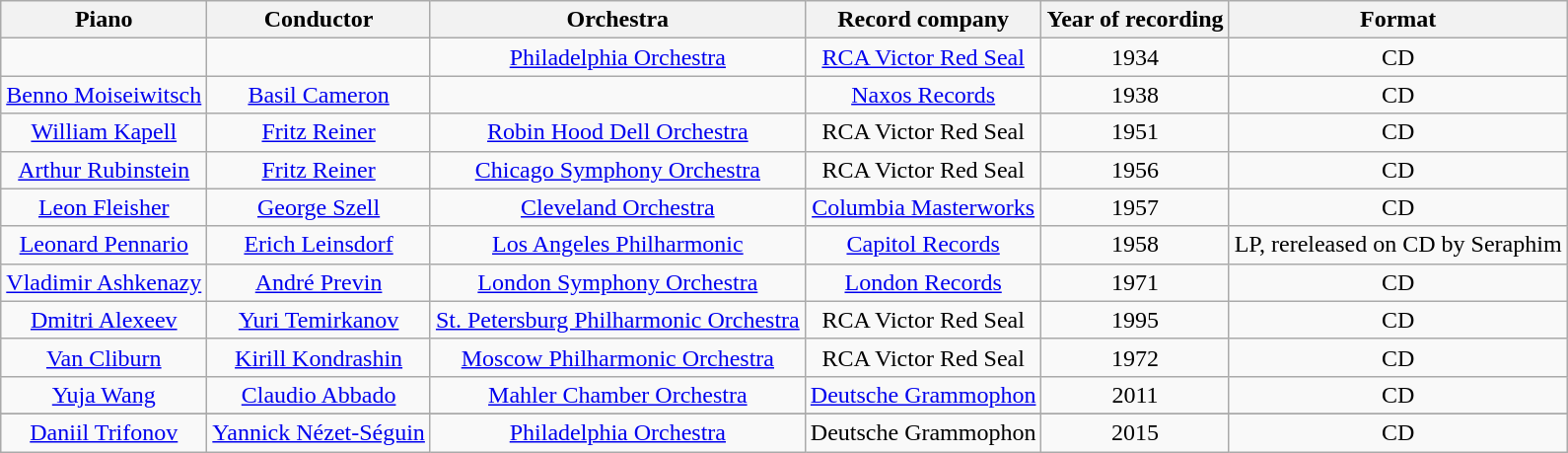<table class="wikitable">
<tr>
<th align="center">Piano</th>
<th align="center">Conductor</th>
<th align="center">Orchestra</th>
<th align="center">Record company</th>
<th align="center">Year of recording</th>
<th align="center">Format</th>
</tr>
<tr>
<td align="center"></td>
<td align="center"></td>
<td align="center"><a href='#'>Philadelphia Orchestra</a></td>
<td align="center"><a href='#'>RCA Victor Red Seal</a></td>
<td align="center">1934</td>
<td align="center">CD</td>
</tr>
<tr>
<td align="center"><a href='#'>Benno Moiseiwitsch</a></td>
<td align="center"><a href='#'>Basil Cameron</a></td>
<td align="center"></td>
<td align="center"><a href='#'>Naxos Records</a></td>
<td align="center">1938</td>
<td align="center">CD</td>
</tr>
<tr>
<td align="center"><a href='#'>William Kapell</a></td>
<td align="center"><a href='#'>Fritz Reiner</a></td>
<td align="center"><a href='#'>Robin Hood Dell Orchestra</a></td>
<td align="center">RCA Victor Red Seal</td>
<td align="center">1951</td>
<td align="center">CD</td>
</tr>
<tr>
<td align="center"><a href='#'>Arthur Rubinstein</a></td>
<td align="center"><a href='#'>Fritz Reiner</a></td>
<td align="center"><a href='#'>Chicago Symphony Orchestra</a></td>
<td align="center">RCA Victor Red Seal</td>
<td align="center">1956</td>
<td align="center">CD</td>
</tr>
<tr>
<td align="center"><a href='#'>Leon Fleisher</a></td>
<td align="center"><a href='#'>George Szell</a></td>
<td align="center"><a href='#'>Cleveland Orchestra</a></td>
<td align="center"><a href='#'>Columbia Masterworks</a></td>
<td align="center">1957</td>
<td align="center">CD</td>
</tr>
<tr>
<td align="center"><a href='#'>Leonard Pennario</a></td>
<td align="center"><a href='#'>Erich Leinsdorf</a></td>
<td align="center"><a href='#'>Los Angeles Philharmonic</a></td>
<td align="center"><a href='#'>Capitol Records</a></td>
<td align="center">1958</td>
<td align="center">LP, rereleased on CD by Seraphim</td>
</tr>
<tr>
<td align="center"><a href='#'>Vladimir Ashkenazy</a></td>
<td align="center"><a href='#'>André Previn</a></td>
<td align="center"><a href='#'>London Symphony Orchestra</a></td>
<td align="center"><a href='#'>London Records</a></td>
<td align="center">1971</td>
<td align="center">CD</td>
</tr>
<tr>
<td align="center"><a href='#'>Dmitri Alexeev</a></td>
<td align="center"><a href='#'>Yuri Temirkanov</a></td>
<td align="center"><a href='#'>St. Petersburg Philharmonic Orchestra</a></td>
<td align="center">RCA Victor Red Seal</td>
<td align="center">1995</td>
<td align="center">CD</td>
</tr>
<tr>
<td align="center"><a href='#'>Van Cliburn</a></td>
<td align="center"><a href='#'>Kirill Kondrashin</a></td>
<td align="center"><a href='#'>Moscow Philharmonic Orchestra</a></td>
<td align="center">RCA Victor Red Seal</td>
<td align="center">1972</td>
<td align="center">CD</td>
</tr>
<tr>
<td align="center"><a href='#'>Yuja Wang</a></td>
<td align="center"><a href='#'>Claudio Abbado</a></td>
<td align="center"><a href='#'>Mahler Chamber Orchestra</a></td>
<td align="center"><a href='#'>Deutsche Grammophon</a></td>
<td align="center">2011</td>
<td align="center">CD</td>
</tr>
<tr>
</tr>
<tr>
<td align="center"><a href='#'>Daniil Trifonov</a></td>
<td align="center"><a href='#'>Yannick Nézet-Séguin</a></td>
<td align="center"><a href='#'>Philadelphia Orchestra</a></td>
<td align="center">Deutsche Grammophon</td>
<td align="center">2015</td>
<td align="center">CD</td>
</tr>
</table>
